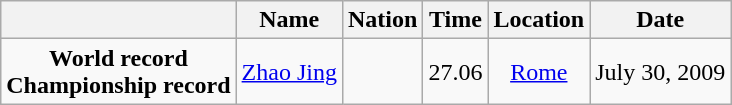<table class=wikitable style=text-align:center>
<tr>
<th></th>
<th>Name</th>
<th>Nation</th>
<th>Time</th>
<th>Location</th>
<th>Date</th>
</tr>
<tr>
<td><strong>World record</strong> <br> <strong>Championship record</strong></td>
<td><a href='#'>Zhao Jing</a></td>
<td></td>
<td align=left>27.06</td>
<td><a href='#'>Rome</a></td>
<td>July 30, 2009</td>
</tr>
</table>
